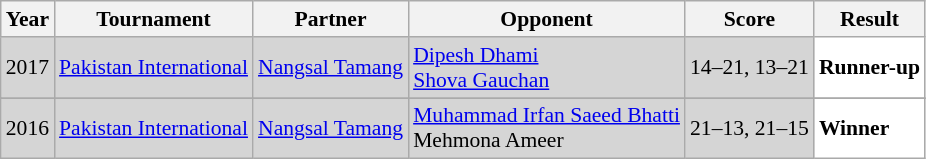<table class="sortable wikitable" style="font-size: 90%;">
<tr>
<th>Year</th>
<th>Tournament</th>
<th>Partner</th>
<th>Opponent</th>
<th>Score</th>
<th>Result</th>
</tr>
<tr style="background:#D5D5D5">
<td align="center">2017</td>
<td align="left"><a href='#'>Pakistan International</a></td>
<td align="left"> <a href='#'>Nangsal Tamang</a></td>
<td align="left"> <a href='#'>Dipesh Dhami</a> <br>  <a href='#'>Shova Gauchan</a></td>
<td align="left">14–21, 13–21</td>
<td style="text-align:left; background:white"> <strong>Runner-up</strong></td>
</tr>
<tr>
</tr>
<tr style="background:#D5D5D5">
<td align="center">2016</td>
<td align="left"><a href='#'>Pakistan International</a></td>
<td align="left"> <a href='#'>Nangsal Tamang</a></td>
<td align="left"> <a href='#'>Muhammad Irfan Saeed Bhatti</a> <br>  Mehmona Ameer</td>
<td align="left">21–13, 21–15</td>
<td style="text-align:left; background:white"> <strong>Winner</strong></td>
</tr>
</table>
